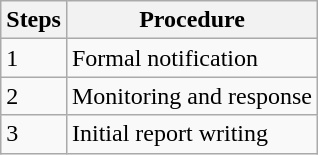<table class="wikitable">
<tr>
<th>Steps</th>
<th>Procedure</th>
</tr>
<tr>
<td>1</td>
<td>Formal notification</td>
</tr>
<tr>
<td>2</td>
<td>Monitoring and response</td>
</tr>
<tr>
<td>3</td>
<td>Initial report writing</td>
</tr>
</table>
